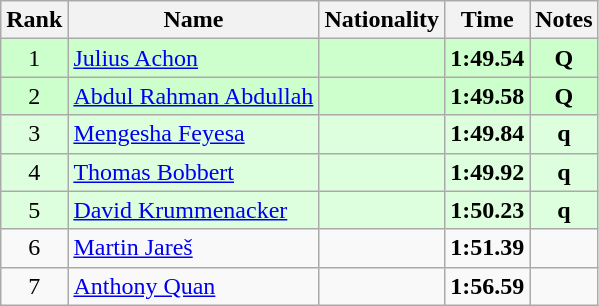<table class="wikitable sortable" style="text-align:center">
<tr>
<th>Rank</th>
<th>Name</th>
<th>Nationality</th>
<th>Time</th>
<th>Notes</th>
</tr>
<tr bgcolor=ccffcc>
<td>1</td>
<td align=left><a href='#'>Julius Achon</a></td>
<td align=left></td>
<td><strong>1:49.54</strong></td>
<td><strong>Q</strong></td>
</tr>
<tr bgcolor=ccffcc>
<td>2</td>
<td align=left><a href='#'>Abdul Rahman Abdullah</a></td>
<td align=left></td>
<td><strong>1:49.58</strong></td>
<td><strong>Q</strong></td>
</tr>
<tr bgcolor=ddffdd>
<td>3</td>
<td align=left><a href='#'>Mengesha Feyesa</a></td>
<td align=left></td>
<td><strong>1:49.84</strong></td>
<td><strong>q</strong></td>
</tr>
<tr bgcolor=ddffdd>
<td>4</td>
<td align=left><a href='#'>Thomas Bobbert</a></td>
<td align=left></td>
<td><strong>1:49.92</strong></td>
<td><strong>q</strong></td>
</tr>
<tr bgcolor=ddffdd>
<td>5</td>
<td align=left><a href='#'>David Krummenacker</a></td>
<td align=left></td>
<td><strong>1:50.23</strong></td>
<td><strong>q</strong></td>
</tr>
<tr>
<td>6</td>
<td align=left><a href='#'>Martin Jareš</a></td>
<td align=left></td>
<td><strong>1:51.39</strong></td>
<td></td>
</tr>
<tr>
<td>7</td>
<td align=left><a href='#'>Anthony Quan</a></td>
<td align=left></td>
<td><strong>1:56.59</strong></td>
<td></td>
</tr>
</table>
